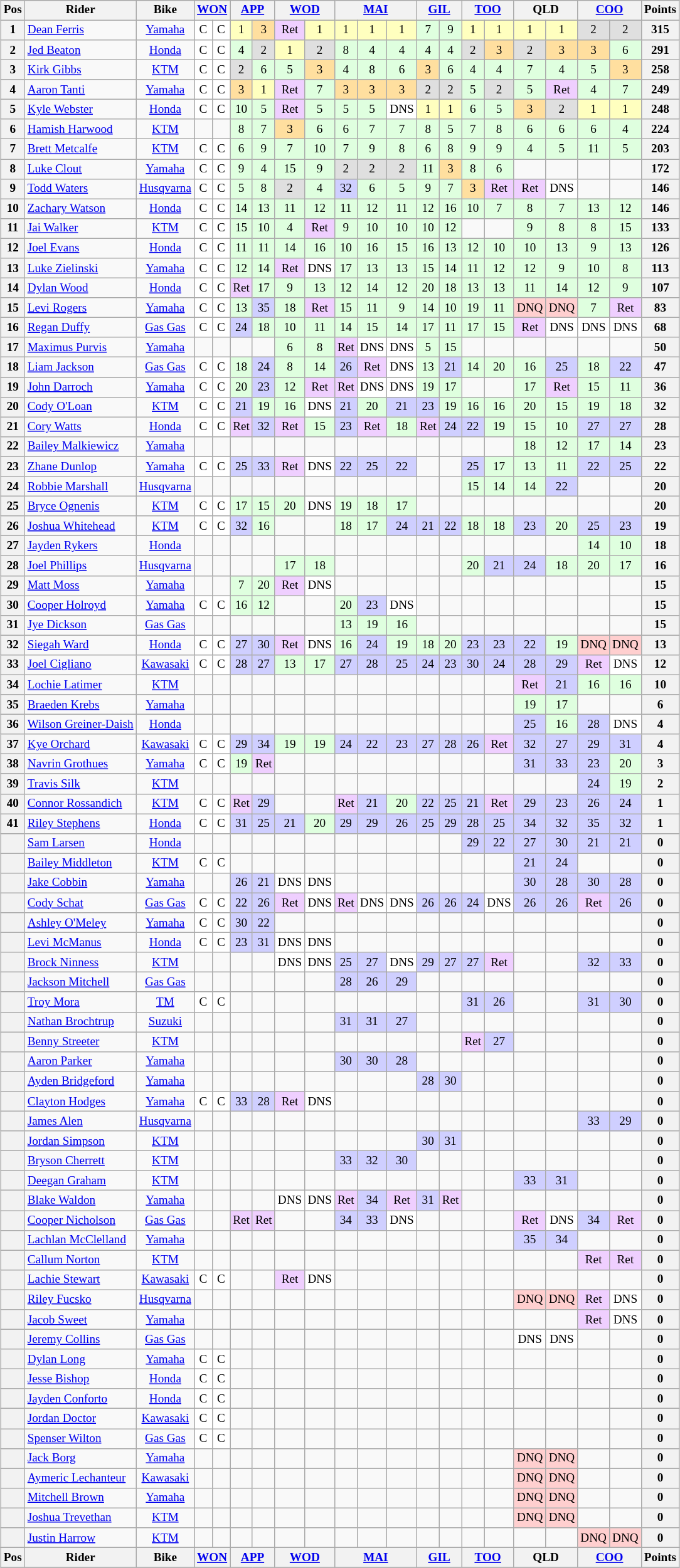<table>
<tr>
<td><br><table class="wikitable" style="font-size: 80%; text-align:center">
<tr valign="top">
<th valign="middle">Pos</th>
<th valign="middle">Rider</th>
<th valign="middle">Bike</th>
<th colspan=2><a href='#'>WON</a><br></th>
<th colspan=2><a href='#'>APP</a><br></th>
<th colspan=2><a href='#'>WOD</a><br></th>
<th colspan=3><a href='#'>MAI</a><br></th>
<th colspan=2><a href='#'>GIL</a><br></th>
<th colspan=2><a href='#'>TOO</a><br></th>
<th colspan=2>QLD<br></th>
<th colspan=2><a href='#'>COO</a><br></th>
<th valign="middle">Points</th>
</tr>
<tr>
<th>1</th>
<td align=left> <a href='#'>Dean Ferris</a></td>
<td><a href='#'>Yamaha</a></td>
<td style="background:#ffffff;">C</td>
<td style="background:#ffffff;">C</td>
<td style="background:#ffffbf;">1</td>
<td style="background:#ffdf9f;">3</td>
<td style="background:#efcfff;">Ret</td>
<td style="background:#ffffbf;">1</td>
<td style="background:#ffffbf;">1</td>
<td style="background:#ffffbf;">1</td>
<td style="background:#ffffbf;">1</td>
<td style="background:#dfffdf;">7</td>
<td style="background:#dfffdf;">9</td>
<td style="background:#ffffbf;">1</td>
<td style="background:#ffffbf;">1</td>
<td style="background:#ffffbf;">1</td>
<td style="background:#ffffbf;">1</td>
<td style="background:#dfdfdf;">2</td>
<td style="background:#dfdfdf;">2</td>
<th>315</th>
</tr>
<tr>
<th>2</th>
<td align=left> <a href='#'>Jed Beaton</a></td>
<td><a href='#'>Honda</a></td>
<td style="background:#ffffff;">C</td>
<td style="background:#ffffff;">C</td>
<td style="background:#dfffdf;">4</td>
<td style="background:#dfdfdf;">2</td>
<td style="background:#ffffbf;">1</td>
<td style="background:#dfdfdf;">2</td>
<td style="background:#dfffdf;">8</td>
<td style="background:#dfffdf;">4</td>
<td style="background:#dfffdf;">4</td>
<td style="background:#dfffdf;">4</td>
<td style="background:#dfffdf;">4</td>
<td style="background:#dfdfdf;">2</td>
<td style="background:#ffdf9f;">3</td>
<td style="background:#dfdfdf;">2</td>
<td style="background:#ffdf9f;">3</td>
<td style="background:#ffdf9f;">3</td>
<td style="background:#dfffdf;">6</td>
<th>291</th>
</tr>
<tr>
<th>3</th>
<td align=left> <a href='#'>Kirk Gibbs</a></td>
<td><a href='#'>KTM</a></td>
<td style="background:#ffffff;">C</td>
<td style="background:#ffffff;">C</td>
<td style="background:#dfdfdf;">2</td>
<td style="background:#dfffdf;">6</td>
<td style="background:#dfffdf;">5</td>
<td style="background:#ffdf9f;">3</td>
<td style="background:#dfffdf;">4</td>
<td style="background:#dfffdf;">8</td>
<td style="background:#dfffdf;">6</td>
<td style="background:#ffdf9f;">3</td>
<td style="background:#dfffdf;">6</td>
<td style="background:#dfffdf;">4</td>
<td style="background:#dfffdf;">4</td>
<td style="background:#dfffdf;">7</td>
<td style="background:#dfffdf;">4</td>
<td style="background:#dfffdf;">5</td>
<td style="background:#ffdf9f;">3</td>
<th>258</th>
</tr>
<tr>
<th>4</th>
<td align=left> <a href='#'>Aaron Tanti</a></td>
<td><a href='#'>Yamaha</a></td>
<td style="background:#ffffff;">C</td>
<td style="background:#ffffff;">C</td>
<td style="background:#ffdf9f;">3</td>
<td style="background:#ffffbf;">1</td>
<td style="background:#efcfff;">Ret</td>
<td style="background:#dfffdf;">7</td>
<td style="background:#ffdf9f;">3</td>
<td style="background:#ffdf9f;">3</td>
<td style="background:#ffdf9f;">3</td>
<td style="background:#dfdfdf;">2</td>
<td style="background:#dfdfdf;">2</td>
<td style="background:#dfffdf;">5</td>
<td style="background:#dfdfdf;">2</td>
<td style="background:#dfffdf;">5</td>
<td style="background:#efcfff;">Ret</td>
<td style="background:#dfffdf;">4</td>
<td style="background:#dfffdf;">7</td>
<th>249</th>
</tr>
<tr>
<th>5</th>
<td align=left> <a href='#'>Kyle Webster</a></td>
<td><a href='#'>Honda</a></td>
<td style="background:#ffffff;">C</td>
<td style="background:#ffffff;">C</td>
<td style="background:#dfffdf;">10</td>
<td style="background:#dfffdf;">5</td>
<td style="background:#efcfff;">Ret</td>
<td style="background:#dfffdf;">5</td>
<td style="background:#dfffdf;">5</td>
<td style="background:#dfffdf;">5</td>
<td style="background:#ffffff;">DNS</td>
<td style="background:#ffffbf;">1</td>
<td style="background:#ffffbf;">1</td>
<td style="background:#dfffdf;">6</td>
<td style="background:#dfffdf;">5</td>
<td style="background:#ffdf9f;">3</td>
<td style="background:#dfdfdf;">2</td>
<td style="background:#ffffbf;">1</td>
<td style="background:#ffffbf;">1</td>
<th>248</th>
</tr>
<tr>
<th>6</th>
<td align=left> <a href='#'>Hamish Harwood</a></td>
<td><a href='#'>KTM</a></td>
<td></td>
<td></td>
<td style="background:#dfffdf;">8</td>
<td style="background:#dfffdf;">7</td>
<td style="background:#ffdf9f;">3</td>
<td style="background:#dfffdf;">6</td>
<td style="background:#dfffdf;">6</td>
<td style="background:#dfffdf;">7</td>
<td style="background:#dfffdf;">7</td>
<td style="background:#dfffdf;">8</td>
<td style="background:#dfffdf;">5</td>
<td style="background:#dfffdf;">7</td>
<td style="background:#dfffdf;">8</td>
<td style="background:#dfffdf;">6</td>
<td style="background:#dfffdf;">6</td>
<td style="background:#dfffdf;">6</td>
<td style="background:#dfffdf;">4</td>
<th>224</th>
</tr>
<tr>
<th>7</th>
<td align=left> <a href='#'>Brett Metcalfe</a></td>
<td><a href='#'>KTM</a></td>
<td style="background:#ffffff;">C</td>
<td style="background:#ffffff;">C</td>
<td style="background:#dfffdf;">6</td>
<td style="background:#dfffdf;">9</td>
<td style="background:#dfffdf;">7</td>
<td style="background:#dfffdf;">10</td>
<td style="background:#dfffdf;">7</td>
<td style="background:#dfffdf;">9</td>
<td style="background:#dfffdf;">8</td>
<td style="background:#dfffdf;">6</td>
<td style="background:#dfffdf;">8</td>
<td style="background:#dfffdf;">9</td>
<td style="background:#dfffdf;">9</td>
<td style="background:#dfffdf;">4</td>
<td style="background:#dfffdf;">5</td>
<td style="background:#dfffdf;">11</td>
<td style="background:#dfffdf;">5</td>
<th>203</th>
</tr>
<tr>
<th>8</th>
<td align=left> <a href='#'>Luke Clout</a></td>
<td><a href='#'>Yamaha</a></td>
<td style="background:#ffffff;">C</td>
<td style="background:#ffffff;">C</td>
<td style="background:#dfffdf;">9</td>
<td style="background:#dfffdf;">4</td>
<td style="background:#dfffdf;">15</td>
<td style="background:#dfffdf;">9</td>
<td style="background:#dfdfdf;">2</td>
<td style="background:#dfdfdf;">2</td>
<td style="background:#dfdfdf;">2</td>
<td style="background:#dfffdf;">11</td>
<td style="background:#ffdf9f;">3</td>
<td style="background:#dfffdf;">8</td>
<td style="background:#dfffdf;">6</td>
<td></td>
<td></td>
<td></td>
<td></td>
<th>172</th>
</tr>
<tr>
<th>9</th>
<td align=left> <a href='#'>Todd Waters</a></td>
<td><a href='#'>Husqvarna</a></td>
<td style="background:#ffffff;">C</td>
<td style="background:#ffffff;">C</td>
<td style="background:#dfffdf;">5</td>
<td style="background:#dfffdf;">8</td>
<td style="background:#dfdfdf;">2</td>
<td style="background:#dfffdf;">4</td>
<td style="background:#cfcfff;">32</td>
<td style="background:#dfffdf;">6</td>
<td style="background:#dfffdf;">5</td>
<td style="background:#dfffdf;">9</td>
<td style="background:#dfffdf;">7</td>
<td style="background:#ffdf9f;">3</td>
<td style="background:#efcfff;">Ret</td>
<td style="background:#efcfff;">Ret</td>
<td style="background:#ffffff;">DNS</td>
<td></td>
<td></td>
<th>146</th>
</tr>
<tr>
<th>10</th>
<td align=left> <a href='#'>Zachary Watson</a></td>
<td><a href='#'>Honda</a></td>
<td style="background:#ffffff;">C</td>
<td style="background:#ffffff;">C</td>
<td style="background:#dfffdf;">14</td>
<td style="background:#dfffdf;">13</td>
<td style="background:#dfffdf;">11</td>
<td style="background:#dfffdf;">12</td>
<td style="background:#dfffdf;">11</td>
<td style="background:#dfffdf;">12</td>
<td style="background:#dfffdf;">11</td>
<td style="background:#dfffdf;">12</td>
<td style="background:#dfffdf;">16</td>
<td style="background:#dfffdf;">10</td>
<td style="background:#dfffdf;">7</td>
<td style="background:#dfffdf;">8</td>
<td style="background:#dfffdf;">7</td>
<td style="background:#dfffdf;">13</td>
<td style="background:#dfffdf;">12</td>
<th>146</th>
</tr>
<tr>
<th>11</th>
<td align=left> <a href='#'>Jai Walker</a></td>
<td><a href='#'>KTM</a></td>
<td style="background:#ffffff;">C</td>
<td style="background:#ffffff;">C</td>
<td style="background:#dfffdf;">15</td>
<td style="background:#dfffdf;">10</td>
<td style="background:#dfffdf;">4</td>
<td style="background:#efcfff;">Ret</td>
<td style="background:#dfffdf;">9</td>
<td style="background:#dfffdf;">10</td>
<td style="background:#dfffdf;">10</td>
<td style="background:#dfffdf;">10</td>
<td style="background:#dfffdf;">12</td>
<td></td>
<td></td>
<td style="background:#dfffdf;">9</td>
<td style="background:#dfffdf;">8</td>
<td style="background:#dfffdf;">8</td>
<td style="background:#dfffdf;">15</td>
<th>133</th>
</tr>
<tr>
<th>12</th>
<td align=left> <a href='#'>Joel Evans</a></td>
<td><a href='#'>Honda</a></td>
<td style="background:#ffffff;">C</td>
<td style="background:#ffffff;">C</td>
<td style="background:#dfffdf;">11</td>
<td style="background:#dfffdf;">11</td>
<td style="background:#dfffdf;">14</td>
<td style="background:#dfffdf;">16</td>
<td style="background:#dfffdf;">10</td>
<td style="background:#dfffdf;">16</td>
<td style="background:#dfffdf;">15</td>
<td style="background:#dfffdf;">16</td>
<td style="background:#dfffdf;">13</td>
<td style="background:#dfffdf;">12</td>
<td style="background:#dfffdf;">10</td>
<td style="background:#dfffdf;">10</td>
<td style="background:#dfffdf;">13</td>
<td style="background:#dfffdf;">9</td>
<td style="background:#dfffdf;">13</td>
<th>126</th>
</tr>
<tr>
<th>13</th>
<td align=left> <a href='#'>Luke Zielinski</a></td>
<td><a href='#'>Yamaha</a></td>
<td style="background:#ffffff;">C</td>
<td style="background:#ffffff;">C</td>
<td style="background:#dfffdf;">12</td>
<td style="background:#dfffdf;">14</td>
<td style="background:#efcfff;">Ret</td>
<td style="background:#ffffff;">DNS</td>
<td style="background:#dfffdf;">17</td>
<td style="background:#dfffdf;">13</td>
<td style="background:#dfffdf;">13</td>
<td style="background:#dfffdf;">15</td>
<td style="background:#dfffdf;">14</td>
<td style="background:#dfffdf;">11</td>
<td style="background:#dfffdf;">12</td>
<td style="background:#dfffdf;">12</td>
<td style="background:#dfffdf;">9</td>
<td style="background:#dfffdf;">10</td>
<td style="background:#dfffdf;">8</td>
<th>113</th>
</tr>
<tr>
<th>14</th>
<td align=left> <a href='#'>Dylan Wood</a></td>
<td><a href='#'>Honda</a></td>
<td style="background:#ffffff;">C</td>
<td style="background:#ffffff;">C</td>
<td style="background:#efcfff;">Ret</td>
<td style="background:#dfffdf;">17</td>
<td style="background:#dfffdf;">9</td>
<td style="background:#dfffdf;">13</td>
<td style="background:#dfffdf;">12</td>
<td style="background:#dfffdf;">14</td>
<td style="background:#dfffdf;">12</td>
<td style="background:#dfffdf;">20</td>
<td style="background:#dfffdf;">18</td>
<td style="background:#dfffdf;">13</td>
<td style="background:#dfffdf;">13</td>
<td style="background:#dfffdf;">11</td>
<td style="background:#dfffdf;">14</td>
<td style="background:#dfffdf;">12</td>
<td style="background:#dfffdf;">9</td>
<th>107</th>
</tr>
<tr>
<th>15</th>
<td align=left> <a href='#'>Levi Rogers</a></td>
<td><a href='#'>Yamaha</a></td>
<td style="background:#ffffff;">C</td>
<td style="background:#ffffff;">C</td>
<td style="background:#dfffdf;">13</td>
<td style="background:#cfcfff;">35</td>
<td style="background:#dfffdf;">18</td>
<td style="background:#efcfff;">Ret</td>
<td style="background:#dfffdf;">15</td>
<td style="background:#dfffdf;">11</td>
<td style="background:#dfffdf;">9</td>
<td style="background:#dfffdf;">14</td>
<td style="background:#dfffdf;">10</td>
<td style="background:#dfffdf;">19</td>
<td style="background:#dfffdf;">11</td>
<td style="background:#ffcfcf;">DNQ</td>
<td style="background:#ffcfcf;">DNQ</td>
<td style="background:#dfffdf;">7</td>
<td style="background:#efcfff;">Ret</td>
<th>83</th>
</tr>
<tr>
<th>16</th>
<td align=left> <a href='#'>Regan Duffy</a></td>
<td><a href='#'>Gas Gas</a></td>
<td style="background:#ffffff;">C</td>
<td style="background:#ffffff;">C</td>
<td style="background:#cfcfff;">24</td>
<td style="background:#dfffdf;">18</td>
<td style="background:#dfffdf;">10</td>
<td style="background:#dfffdf;">11</td>
<td style="background:#dfffdf;">14</td>
<td style="background:#dfffdf;">15</td>
<td style="background:#dfffdf;">14</td>
<td style="background:#dfffdf;">17</td>
<td style="background:#dfffdf;">11</td>
<td style="background:#dfffdf;">17</td>
<td style="background:#dfffdf;">15</td>
<td style="background:#efcfff;">Ret</td>
<td style="background:#ffffff;">DNS</td>
<td style="background:#ffffff;">DNS</td>
<td style="background:#ffffff;">DNS</td>
<th>68</th>
</tr>
<tr>
<th>17</th>
<td align=left> <a href='#'>Maximus Purvis</a></td>
<td><a href='#'>Yamaha</a></td>
<td></td>
<td></td>
<td></td>
<td></td>
<td style="background:#dfffdf;">6</td>
<td style="background:#dfffdf;">8</td>
<td style="background:#efcfff;">Ret</td>
<td style="background:#ffffff;">DNS</td>
<td style="background:#ffffff;">DNS</td>
<td style="background:#dfffdf;">5</td>
<td style="background:#dfffdf;">15</td>
<td></td>
<td></td>
<td></td>
<td></td>
<td></td>
<td></td>
<th>50</th>
</tr>
<tr>
<th>18</th>
<td align=left> <a href='#'>Liam Jackson</a></td>
<td><a href='#'>Gas Gas</a></td>
<td style="background:#ffffff;">C</td>
<td style="background:#ffffff;">C</td>
<td style="background:#dfffdf;">18</td>
<td style="background:#cfcfff;">24</td>
<td style="background:#dfffdf;">8</td>
<td style="background:#dfffdf;">14</td>
<td style="background:#cfcfff;">26</td>
<td style="background:#efcfff;">Ret</td>
<td style="background:#ffffff;">DNS</td>
<td style="background:#dfffdf;">13</td>
<td style="background:#cfcfff;">21</td>
<td style="background:#dfffdf;">14</td>
<td style="background:#dfffdf;">20</td>
<td style="background:#dfffdf;">16</td>
<td style="background:#cfcfff;">25</td>
<td style="background:#dfffdf;">18</td>
<td style="background:#cfcfff;">22</td>
<th>47</th>
</tr>
<tr>
<th>19</th>
<td align=left> <a href='#'>John Darroch</a></td>
<td><a href='#'>Yamaha</a></td>
<td style="background:#ffffff;">C</td>
<td style="background:#ffffff;">C</td>
<td style="background:#dfffdf;">20</td>
<td style="background:#cfcfff;">23</td>
<td style="background:#dfffdf;">12</td>
<td style="background:#efcfff;">Ret</td>
<td style="background:#efcfff;">Ret</td>
<td style="background:#ffffff;">DNS</td>
<td style="background:#ffffff;">DNS</td>
<td style="background:#dfffdf;">19</td>
<td style="background:#dfffdf;">17</td>
<td></td>
<td></td>
<td style="background:#dfffdf;">17</td>
<td style="background:#efcfff;">Ret</td>
<td style="background:#dfffdf;">15</td>
<td style="background:#dfffdf;">11</td>
<th>36</th>
</tr>
<tr>
<th>20</th>
<td align=left> <a href='#'>Cody O'Loan</a></td>
<td><a href='#'>KTM</a></td>
<td style="background:#ffffff;">C</td>
<td style="background:#ffffff;">C</td>
<td style="background:#cfcfff;">21</td>
<td style="background:#dfffdf;">19</td>
<td style="background:#dfffdf;">16</td>
<td style="background:#ffffff;">DNS</td>
<td style="background:#cfcfff;">21</td>
<td style="background:#dfffdf;">20</td>
<td style="background:#cfcfff;">21</td>
<td style="background:#cfcfff;">23</td>
<td style="background:#dfffdf;">19</td>
<td style="background:#dfffdf;">16</td>
<td style="background:#dfffdf;">16</td>
<td style="background:#dfffdf;">20</td>
<td style="background:#dfffdf;">15</td>
<td style="background:#dfffdf;">19</td>
<td style="background:#dfffdf;">18</td>
<th>32</th>
</tr>
<tr>
<th>21</th>
<td align=left> <a href='#'>Cory Watts</a></td>
<td><a href='#'>Honda</a></td>
<td style="background:#ffffff;">C</td>
<td style="background:#ffffff;">C</td>
<td style="background:#efcfff;">Ret</td>
<td style="background:#cfcfff;">32</td>
<td style="background:#efcfff;">Ret</td>
<td style="background:#dfffdf;">15</td>
<td style="background:#cfcfff;">23</td>
<td style="background:#efcfff;">Ret</td>
<td style="background:#dfffdf;">18</td>
<td style="background:#efcfff;">Ret</td>
<td style="background:#cfcfff;">24</td>
<td style="background:#cfcfff;">22</td>
<td style="background:#dfffdf;">19</td>
<td style="background:#dfffdf;">15</td>
<td style="background:#dfffdf;">10</td>
<td style="background:#cfcfff;">27</td>
<td style="background:#cfcfff;">27</td>
<th>28</th>
</tr>
<tr>
<th>22</th>
<td align=left> <a href='#'>Bailey Malkiewicz</a></td>
<td><a href='#'>Yamaha</a></td>
<td></td>
<td></td>
<td></td>
<td></td>
<td></td>
<td></td>
<td></td>
<td></td>
<td></td>
<td></td>
<td></td>
<td></td>
<td></td>
<td style="background:#dfffdf;">18</td>
<td style="background:#dfffdf;">12</td>
<td style="background:#dfffdf;">17</td>
<td style="background:#dfffdf;">14</td>
<th>23</th>
</tr>
<tr>
<th>23</th>
<td align=left> <a href='#'>Zhane Dunlop</a></td>
<td><a href='#'>Yamaha</a></td>
<td style="background:#ffffff;">C</td>
<td style="background:#ffffff;">C</td>
<td style="background:#cfcfff;">25</td>
<td style="background:#cfcfff;">33</td>
<td style="background:#efcfff;">Ret</td>
<td style="background:#ffffff;">DNS</td>
<td style="background:#cfcfff;">22</td>
<td style="background:#cfcfff;">25</td>
<td style="background:#cfcfff;">22</td>
<td></td>
<td></td>
<td style="background:#cfcfff;">25</td>
<td style="background:#dfffdf;">17</td>
<td style="background:#dfffdf;">13</td>
<td style="background:#dfffdf;">11</td>
<td style="background:#cfcfff;">22</td>
<td style="background:#cfcfff;">25</td>
<th>22</th>
</tr>
<tr>
<th>24</th>
<td align=left> <a href='#'>Robbie Marshall</a></td>
<td><a href='#'>Husqvarna</a></td>
<td></td>
<td></td>
<td></td>
<td></td>
<td></td>
<td></td>
<td></td>
<td></td>
<td></td>
<td></td>
<td></td>
<td style="background:#dfffdf;">15</td>
<td style="background:#dfffdf;">14</td>
<td style="background:#dfffdf;">14</td>
<td style="background:#cfcfff;">22</td>
<td></td>
<td></td>
<th>20</th>
</tr>
<tr>
<th>25</th>
<td align=left> <a href='#'>Bryce Ognenis</a></td>
<td><a href='#'>KTM</a></td>
<td style="background:#ffffff;">C</td>
<td style="background:#ffffff;">C</td>
<td style="background:#dfffdf;">17</td>
<td style="background:#dfffdf;">15</td>
<td style="background:#dfffdf;">20</td>
<td style="background:#ffffff;">DNS</td>
<td style="background:#dfffdf;">19</td>
<td style="background:#dfffdf;">18</td>
<td style="background:#dfffdf;">17</td>
<td></td>
<td></td>
<td></td>
<td></td>
<td></td>
<td></td>
<td></td>
<td></td>
<th>20</th>
</tr>
<tr>
<th>26</th>
<td align=left> <a href='#'>Joshua Whitehead</a></td>
<td><a href='#'>KTM</a></td>
<td style="background:#ffffff;">C</td>
<td style="background:#ffffff;">C</td>
<td style="background:#cfcfff;">32</td>
<td style="background:#dfffdf;">16</td>
<td></td>
<td></td>
<td style="background:#dfffdf;">18</td>
<td style="background:#dfffdf;">17</td>
<td style="background:#cfcfff;">24</td>
<td style="background:#cfcfff;">21</td>
<td style="background:#cfcfff;">22</td>
<td style="background:#dfffdf;">18</td>
<td style="background:#dfffdf;">18</td>
<td style="background:#cfcfff;">23</td>
<td style="background:#dfffdf;">20</td>
<td style="background:#cfcfff;">25</td>
<td style="background:#cfcfff;">23</td>
<th>19</th>
</tr>
<tr>
<th>27</th>
<td align=left> <a href='#'>Jayden Rykers</a></td>
<td><a href='#'>Honda</a></td>
<td></td>
<td></td>
<td></td>
<td></td>
<td></td>
<td></td>
<td></td>
<td></td>
<td></td>
<td></td>
<td></td>
<td></td>
<td></td>
<td></td>
<td></td>
<td style="background:#dfffdf;">14</td>
<td style="background:#dfffdf;">10</td>
<th>18</th>
</tr>
<tr>
<th>28</th>
<td align=left> <a href='#'>Joel Phillips</a></td>
<td><a href='#'>Husqvarna</a></td>
<td></td>
<td></td>
<td></td>
<td></td>
<td style="background:#dfffdf;">17</td>
<td style="background:#dfffdf;">18</td>
<td></td>
<td></td>
<td></td>
<td></td>
<td></td>
<td style="background:#dfffdf;">20</td>
<td style="background:#cfcfff;">21</td>
<td style="background:#cfcfff;">24</td>
<td style="background:#dfffdf;">18</td>
<td style="background:#dfffdf;">20</td>
<td style="background:#dfffdf;">17</td>
<th>16</th>
</tr>
<tr>
<th>29</th>
<td align=left> <a href='#'>Matt Moss</a></td>
<td><a href='#'>Yamaha</a></td>
<td></td>
<td></td>
<td style="background:#dfffdf;">7</td>
<td style="background:#dfffdf;">20</td>
<td style="background:#efcfff;">Ret</td>
<td style="background:#ffffff;">DNS</td>
<td></td>
<td></td>
<td></td>
<td></td>
<td></td>
<td></td>
<td></td>
<td></td>
<td></td>
<td></td>
<td></td>
<th>15</th>
</tr>
<tr>
<th>30</th>
<td align=left> <a href='#'>Cooper Holroyd</a></td>
<td><a href='#'>Yamaha</a></td>
<td style="background:#ffffff;">C</td>
<td style="background:#ffffff;">C</td>
<td style="background:#dfffdf;">16</td>
<td style="background:#dfffdf;">12</td>
<td></td>
<td></td>
<td style="background:#dfffdf;">20</td>
<td style="background:#cfcfff;">23</td>
<td style="background:#ffffff;">DNS</td>
<td></td>
<td></td>
<td></td>
<td></td>
<td></td>
<td></td>
<td></td>
<td></td>
<th>15</th>
</tr>
<tr>
<th>31</th>
<td align=left> <a href='#'>Jye Dickson</a></td>
<td><a href='#'>Gas Gas</a></td>
<td></td>
<td></td>
<td></td>
<td></td>
<td></td>
<td></td>
<td style="background:#dfffdf;">13</td>
<td style="background:#dfffdf;">19</td>
<td style="background:#dfffdf;">16</td>
<td></td>
<td></td>
<td></td>
<td></td>
<td></td>
<td></td>
<td></td>
<td></td>
<th>15</th>
</tr>
<tr>
<th>32</th>
<td align=left> <a href='#'>Siegah Ward</a></td>
<td><a href='#'>Honda</a></td>
<td style="background:#ffffff;">C</td>
<td style="background:#ffffff;">C</td>
<td style="background:#cfcfff;">27</td>
<td style="background:#cfcfff;">30</td>
<td style="background:#efcfff;">Ret</td>
<td style="background:#ffffff;">DNS</td>
<td style="background:#dfffdf;">16</td>
<td style="background:#cfcfff;">24</td>
<td style="background:#dfffdf;">19</td>
<td style="background:#dfffdf;">18</td>
<td style="background:#dfffdf;">20</td>
<td style="background:#cfcfff;">23</td>
<td style="background:#cfcfff;">23</td>
<td style="background:#cfcfff;">22</td>
<td style="background:#dfffdf;">19</td>
<td style="background:#ffcfcf;">DNQ</td>
<td style="background:#ffcfcf;">DNQ</td>
<th>13</th>
</tr>
<tr>
<th>33</th>
<td align=left> <a href='#'>Joel Cigliano</a></td>
<td><a href='#'>Kawasaki</a></td>
<td style="background:#ffffff;">C</td>
<td style="background:#ffffff;">C</td>
<td style="background:#cfcfff;">28</td>
<td style="background:#cfcfff;">27</td>
<td style="background:#dfffdf;">13</td>
<td style="background:#dfffdf;">17</td>
<td style="background:#cfcfff;">27</td>
<td style="background:#cfcfff;">28</td>
<td style="background:#cfcfff;">25</td>
<td style="background:#cfcfff;">24</td>
<td style="background:#cfcfff;">23</td>
<td style="background:#cfcfff;">30</td>
<td style="background:#cfcfff;">24</td>
<td style="background:#cfcfff;">28</td>
<td style="background:#cfcfff;">29</td>
<td style="background:#efcfff;">Ret</td>
<td style="background:#ffffff;">DNS</td>
<th>12</th>
</tr>
<tr>
<th>34</th>
<td align=left> <a href='#'>Lochie Latimer</a></td>
<td><a href='#'>KTM</a></td>
<td></td>
<td></td>
<td></td>
<td></td>
<td></td>
<td></td>
<td></td>
<td></td>
<td></td>
<td></td>
<td></td>
<td></td>
<td></td>
<td style="background:#efcfff;">Ret</td>
<td style="background:#cfcfff;">21</td>
<td style="background:#dfffdf;">16</td>
<td style="background:#dfffdf;">16</td>
<th>10</th>
</tr>
<tr>
<th>35</th>
<td align=left> <a href='#'>Braeden Krebs</a></td>
<td><a href='#'>Yamaha</a></td>
<td></td>
<td></td>
<td></td>
<td></td>
<td></td>
<td></td>
<td></td>
<td></td>
<td></td>
<td></td>
<td></td>
<td></td>
<td></td>
<td style="background:#dfffdf;">19</td>
<td style="background:#dfffdf;">17</td>
<td></td>
<td></td>
<th>6</th>
</tr>
<tr>
<th>36</th>
<td align=left> <a href='#'>Wilson Greiner-Daish</a></td>
<td><a href='#'>Honda</a></td>
<td></td>
<td></td>
<td></td>
<td></td>
<td></td>
<td></td>
<td></td>
<td></td>
<td></td>
<td></td>
<td></td>
<td></td>
<td></td>
<td style="background:#cfcfff;">25</td>
<td style="background:#dfffdf;">16</td>
<td style="background:#cfcfff;">28</td>
<td style="background:#ffffff;">DNS</td>
<th>4</th>
</tr>
<tr>
<th>37</th>
<td align=left> <a href='#'>Kye Orchard</a></td>
<td><a href='#'>Kawasaki</a></td>
<td style="background:#ffffff;">C</td>
<td style="background:#ffffff;">C</td>
<td style="background:#cfcfff;">29</td>
<td style="background:#cfcfff;">34</td>
<td style="background:#dfffdf;">19</td>
<td style="background:#dfffdf;">19</td>
<td style="background:#cfcfff;">24</td>
<td style="background:#cfcfff;">22</td>
<td style="background:#cfcfff;">23</td>
<td style="background:#cfcfff;">27</td>
<td style="background:#cfcfff;">28</td>
<td style="background:#cfcfff;">26</td>
<td style="background:#efcfff;">Ret</td>
<td style="background:#cfcfff;">32</td>
<td style="background:#cfcfff;">27</td>
<td style="background:#cfcfff;">29</td>
<td style="background:#cfcfff;">31</td>
<th>4</th>
</tr>
<tr>
<th>38</th>
<td align=left> <a href='#'>Navrin Grothues</a></td>
<td><a href='#'>Yamaha</a></td>
<td style="background:#ffffff;">C</td>
<td style="background:#ffffff;">C</td>
<td style="background:#dfffdf;">19</td>
<td style="background:#efcfff;">Ret</td>
<td></td>
<td></td>
<td></td>
<td></td>
<td></td>
<td></td>
<td></td>
<td></td>
<td></td>
<td style="background:#cfcfff;">31</td>
<td style="background:#cfcfff;">33</td>
<td style="background:#cfcfff;">23</td>
<td style="background:#dfffdf;">20</td>
<th>3</th>
</tr>
<tr>
<th>39</th>
<td align=left> <a href='#'>Travis Silk</a></td>
<td><a href='#'>KTM</a></td>
<td></td>
<td></td>
<td></td>
<td></td>
<td></td>
<td></td>
<td></td>
<td></td>
<td></td>
<td></td>
<td></td>
<td></td>
<td></td>
<td></td>
<td></td>
<td style="background:#cfcfff;">24</td>
<td style="background:#dfffdf;">19</td>
<th>2</th>
</tr>
<tr>
<th>40</th>
<td align=left> <a href='#'>Connor Rossandich</a></td>
<td><a href='#'>KTM</a></td>
<td style="background:#ffffff;">C</td>
<td style="background:#ffffff;">C</td>
<td style="background:#efcfff;">Ret</td>
<td style="background:#cfcfff;">29</td>
<td></td>
<td></td>
<td style="background:#efcfff;">Ret</td>
<td style="background:#cfcfff;">21</td>
<td style="background:#dfffdf;">20</td>
<td style="background:#cfcfff;">22</td>
<td style="background:#cfcfff;">25</td>
<td style="background:#cfcfff;">21</td>
<td style="background:#efcfff;">Ret</td>
<td style="background:#cfcfff;">29</td>
<td style="background:#cfcfff;">23</td>
<td style="background:#cfcfff;">26</td>
<td style="background:#cfcfff;">24</td>
<th>1</th>
</tr>
<tr>
<th>41</th>
<td align=left> <a href='#'>Riley Stephens</a></td>
<td><a href='#'>Honda</a></td>
<td style="background:#ffffff;">C</td>
<td style="background:#ffffff;">C</td>
<td style="background:#cfcfff;">31</td>
<td style="background:#cfcfff;">25</td>
<td style="background:#cfcfff;">21</td>
<td style="background:#dfffdf;">20</td>
<td style="background:#cfcfff;">29</td>
<td style="background:#cfcfff;">29</td>
<td style="background:#cfcfff;">26</td>
<td style="background:#cfcfff;">25</td>
<td style="background:#cfcfff;">29</td>
<td style="background:#cfcfff;">28</td>
<td style="background:#cfcfff;">25</td>
<td style="background:#cfcfff;">34</td>
<td style="background:#cfcfff;">32</td>
<td style="background:#cfcfff;">35</td>
<td style="background:#cfcfff;">32</td>
<th>1</th>
</tr>
<tr>
<th></th>
<td align=left> <a href='#'>Sam Larsen</a></td>
<td><a href='#'>Honda</a></td>
<td></td>
<td></td>
<td></td>
<td></td>
<td></td>
<td></td>
<td></td>
<td></td>
<td></td>
<td></td>
<td></td>
<td style="background:#cfcfff;">29</td>
<td style="background:#cfcfff;">22</td>
<td style="background:#cfcfff;">27</td>
<td style="background:#cfcfff;">30</td>
<td style="background:#cfcfff;">21</td>
<td style="background:#cfcfff;">21</td>
<th>0</th>
</tr>
<tr>
<th></th>
<td align=left> <a href='#'>Bailey Middleton</a></td>
<td><a href='#'>KTM</a></td>
<td style="background:#ffffff;">C</td>
<td style="background:#ffffff;">C</td>
<td></td>
<td></td>
<td></td>
<td></td>
<td></td>
<td></td>
<td></td>
<td></td>
<td></td>
<td></td>
<td></td>
<td style="background:#cfcfff;">21</td>
<td style="background:#cfcfff;">24</td>
<td></td>
<td></td>
<th>0</th>
</tr>
<tr>
<th></th>
<td align=left> <a href='#'>Jake Cobbin</a></td>
<td><a href='#'>Yamaha</a></td>
<td></td>
<td></td>
<td style="background:#cfcfff;">26</td>
<td style="background:#cfcfff;">21</td>
<td style="background:#ffffff;">DNS</td>
<td style="background:#ffffff;">DNS</td>
<td></td>
<td></td>
<td></td>
<td></td>
<td></td>
<td></td>
<td></td>
<td style="background:#cfcfff;">30</td>
<td style="background:#cfcfff;">28</td>
<td style="background:#cfcfff;">30</td>
<td style="background:#cfcfff;">28</td>
<th>0</th>
</tr>
<tr>
<th></th>
<td align=left> <a href='#'>Cody Schat</a></td>
<td><a href='#'>Gas Gas</a></td>
<td style="background:#ffffff;">C</td>
<td style="background:#ffffff;">C</td>
<td style="background:#cfcfff;">22</td>
<td style="background:#cfcfff;">26</td>
<td style="background:#efcfff;">Ret</td>
<td style="background:#ffffff;">DNS</td>
<td style="background:#efcfff;">Ret</td>
<td style="background:#ffffff;">DNS</td>
<td style="background:#ffffff;">DNS</td>
<td style="background:#cfcfff;">26</td>
<td style="background:#cfcfff;">26</td>
<td style="background:#cfcfff;">24</td>
<td style="background:#ffffff;">DNS</td>
<td style="background:#cfcfff;">26</td>
<td style="background:#cfcfff;">26</td>
<td style="background:#efcfff;">Ret</td>
<td style="background:#cfcfff;">26</td>
<th>0</th>
</tr>
<tr>
<th></th>
<td align=left> <a href='#'>Ashley O'Meley</a></td>
<td><a href='#'>Yamaha</a></td>
<td style="background:#ffffff;">C</td>
<td style="background:#ffffff;">C</td>
<td style="background:#cfcfff;">30</td>
<td style="background:#cfcfff;">22</td>
<td></td>
<td></td>
<td></td>
<td></td>
<td></td>
<td></td>
<td></td>
<td></td>
<td></td>
<td></td>
<td></td>
<td></td>
<td></td>
<th>0</th>
</tr>
<tr>
<th></th>
<td align=left> <a href='#'>Levi McManus</a></td>
<td><a href='#'>Honda</a></td>
<td style="background:#ffffff;">C</td>
<td style="background:#ffffff;">C</td>
<td style="background:#cfcfff;">23</td>
<td style="background:#cfcfff;">31</td>
<td style="background:#ffffff;">DNS</td>
<td style="background:#ffffff;">DNS</td>
<td></td>
<td></td>
<td></td>
<td></td>
<td></td>
<td></td>
<td></td>
<td></td>
<td></td>
<td></td>
<td></td>
<th>0</th>
</tr>
<tr>
<th></th>
<td align=left> <a href='#'>Brock Ninness</a></td>
<td><a href='#'>KTM</a></td>
<td></td>
<td></td>
<td></td>
<td></td>
<td style="background:#ffffff;">DNS</td>
<td style="background:#ffffff;">DNS</td>
<td style="background:#cfcfff;">25</td>
<td style="background:#cfcfff;">27</td>
<td style="background:#ffffff;">DNS</td>
<td style="background:#cfcfff;">29</td>
<td style="background:#cfcfff;">27</td>
<td style="background:#cfcfff;">27</td>
<td style="background:#efcfff;">Ret</td>
<td></td>
<td></td>
<td style="background:#cfcfff;">32</td>
<td style="background:#cfcfff;">33</td>
<th>0</th>
</tr>
<tr>
<th></th>
<td align=left> <a href='#'>Jackson Mitchell</a></td>
<td><a href='#'>Gas Gas</a></td>
<td></td>
<td></td>
<td></td>
<td></td>
<td></td>
<td></td>
<td style="background:#cfcfff;">28</td>
<td style="background:#cfcfff;">26</td>
<td style="background:#cfcfff;">29</td>
<td></td>
<td></td>
<td></td>
<td></td>
<td></td>
<td></td>
<td></td>
<td></td>
<th>0</th>
</tr>
<tr>
<th></th>
<td align=left> <a href='#'>Troy Mora</a></td>
<td><a href='#'>TM</a></td>
<td style="background:#ffffff;">C</td>
<td style="background:#ffffff;">C</td>
<td></td>
<td></td>
<td></td>
<td></td>
<td></td>
<td></td>
<td></td>
<td></td>
<td></td>
<td style="background:#cfcfff;">31</td>
<td style="background:#cfcfff;">26</td>
<td></td>
<td></td>
<td style="background:#cfcfff;">31</td>
<td style="background:#cfcfff;">30</td>
<th>0</th>
</tr>
<tr>
<th></th>
<td align=left> <a href='#'>Nathan Brochtrup</a></td>
<td><a href='#'>Suzuki</a></td>
<td></td>
<td></td>
<td></td>
<td></td>
<td></td>
<td></td>
<td style="background:#cfcfff;">31</td>
<td style="background:#cfcfff;">31</td>
<td style="background:#cfcfff;">27</td>
<td></td>
<td></td>
<td></td>
<td></td>
<td></td>
<td></td>
<td></td>
<td></td>
<th>0</th>
</tr>
<tr>
<th></th>
<td align=left> <a href='#'>Benny Streeter</a></td>
<td><a href='#'>KTM</a></td>
<td></td>
<td></td>
<td></td>
<td></td>
<td></td>
<td></td>
<td></td>
<td></td>
<td></td>
<td></td>
<td></td>
<td style="background:#efcfff;">Ret</td>
<td style="background:#cfcfff;">27</td>
<td></td>
<td></td>
<td></td>
<td></td>
<th>0</th>
</tr>
<tr>
<th></th>
<td align=left> <a href='#'>Aaron Parker</a></td>
<td><a href='#'>Yamaha</a></td>
<td></td>
<td></td>
<td></td>
<td></td>
<td></td>
<td></td>
<td style="background:#cfcfff;">30</td>
<td style="background:#cfcfff;">30</td>
<td style="background:#cfcfff;">28</td>
<td></td>
<td></td>
<td></td>
<td></td>
<td></td>
<td></td>
<td></td>
<td></td>
<th>0</th>
</tr>
<tr>
<th></th>
<td align=left> <a href='#'>Ayden Bridgeford</a></td>
<td><a href='#'>Yamaha</a></td>
<td></td>
<td></td>
<td></td>
<td></td>
<td></td>
<td></td>
<td></td>
<td></td>
<td></td>
<td style="background:#cfcfff;">28</td>
<td style="background:#cfcfff;">30</td>
<td></td>
<td></td>
<td></td>
<td></td>
<td></td>
<td></td>
<th>0</th>
</tr>
<tr>
<th></th>
<td align=left> <a href='#'>Clayton Hodges</a></td>
<td><a href='#'>Yamaha</a></td>
<td style="background:#ffffff;">C</td>
<td style="background:#ffffff;">C</td>
<td style="background:#cfcfff;">33</td>
<td style="background:#cfcfff;">28</td>
<td style="background:#efcfff;">Ret</td>
<td style="background:#ffffff;">DNS</td>
<td></td>
<td></td>
<td></td>
<td></td>
<td></td>
<td></td>
<td></td>
<td></td>
<td></td>
<td></td>
<td></td>
<th>0</th>
</tr>
<tr>
<th></th>
<td align=left> <a href='#'>James Alen</a></td>
<td><a href='#'>Husqvarna</a></td>
<td></td>
<td></td>
<td></td>
<td></td>
<td></td>
<td></td>
<td></td>
<td></td>
<td></td>
<td></td>
<td></td>
<td></td>
<td></td>
<td></td>
<td></td>
<td style="background:#cfcfff;">33</td>
<td style="background:#cfcfff;">29</td>
<th>0</th>
</tr>
<tr>
<th></th>
<td align=left> <a href='#'>Jordan Simpson</a></td>
<td><a href='#'>KTM</a></td>
<td></td>
<td></td>
<td></td>
<td></td>
<td></td>
<td></td>
<td></td>
<td></td>
<td></td>
<td style="background:#cfcfff;">30</td>
<td style="background:#cfcfff;">31</td>
<td></td>
<td></td>
<td></td>
<td></td>
<td></td>
<td></td>
<th>0</th>
</tr>
<tr>
<th></th>
<td align=left> <a href='#'>Bryson Cherrett</a></td>
<td><a href='#'>KTM</a></td>
<td></td>
<td></td>
<td></td>
<td></td>
<td></td>
<td></td>
<td style="background:#cfcfff;">33</td>
<td style="background:#cfcfff;">32</td>
<td style="background:#cfcfff;">30</td>
<td></td>
<td></td>
<td></td>
<td></td>
<td></td>
<td></td>
<td></td>
<td></td>
<th>0</th>
</tr>
<tr>
<th></th>
<td align=left> <a href='#'>Deegan Graham</a></td>
<td><a href='#'>KTM</a></td>
<td></td>
<td></td>
<td></td>
<td></td>
<td></td>
<td></td>
<td></td>
<td></td>
<td></td>
<td></td>
<td></td>
<td></td>
<td></td>
<td style="background:#cfcfff;">33</td>
<td style="background:#cfcfff;">31</td>
<td></td>
<td></td>
<th>0</th>
</tr>
<tr>
<th></th>
<td align=left> <a href='#'>Blake Waldon</a></td>
<td><a href='#'>Yamaha</a></td>
<td></td>
<td></td>
<td></td>
<td></td>
<td style="background:#ffffff;">DNS</td>
<td style="background:#ffffff;">DNS</td>
<td style="background:#efcfff;">Ret</td>
<td style="background:#cfcfff;">34</td>
<td style="background:#efcfff;">Ret</td>
<td style="background:#cfcfff;">31</td>
<td style="background:#efcfff;">Ret</td>
<td></td>
<td></td>
<td></td>
<td></td>
<td></td>
<td></td>
<th>0</th>
</tr>
<tr>
<th></th>
<td align=left> <a href='#'>Cooper Nicholson</a></td>
<td><a href='#'>Gas Gas</a></td>
<td></td>
<td></td>
<td style="background:#efcfff;">Ret</td>
<td style="background:#efcfff;">Ret</td>
<td></td>
<td></td>
<td style="background:#cfcfff;">34</td>
<td style="background:#cfcfff;">33</td>
<td style="background:#ffffff;">DNS</td>
<td></td>
<td></td>
<td></td>
<td></td>
<td style="background:#efcfff;">Ret</td>
<td style="background:#ffffff;">DNS</td>
<td style="background:#cfcfff;">34</td>
<td style="background:#efcfff;">Ret</td>
<th>0</th>
</tr>
<tr>
<th></th>
<td align=left> <a href='#'>Lachlan McClelland</a></td>
<td><a href='#'>Yamaha</a></td>
<td></td>
<td></td>
<td></td>
<td></td>
<td></td>
<td></td>
<td></td>
<td></td>
<td></td>
<td></td>
<td></td>
<td></td>
<td></td>
<td style="background:#cfcfff;">35</td>
<td style="background:#cfcfff;">34</td>
<td></td>
<td></td>
<th>0</th>
</tr>
<tr>
<th></th>
<td align=left> <a href='#'>Callum Norton</a></td>
<td><a href='#'>KTM</a></td>
<td></td>
<td></td>
<td></td>
<td></td>
<td></td>
<td></td>
<td></td>
<td></td>
<td></td>
<td></td>
<td></td>
<td></td>
<td></td>
<td></td>
<td></td>
<td style="background:#efcfff;">Ret</td>
<td style="background:#efcfff;">Ret</td>
<th>0</th>
</tr>
<tr>
<th></th>
<td align=left> <a href='#'>Lachie Stewart</a></td>
<td><a href='#'>Kawasaki</a></td>
<td style="background:#ffffff;">C</td>
<td style="background:#ffffff;">C</td>
<td></td>
<td></td>
<td style="background:#efcfff;">Ret</td>
<td style="background:#ffffff;">DNS</td>
<td></td>
<td></td>
<td></td>
<td></td>
<td></td>
<td></td>
<td></td>
<td></td>
<td></td>
<td></td>
<td></td>
<th>0</th>
</tr>
<tr>
<th></th>
<td align=left> <a href='#'>Riley Fucsko</a></td>
<td><a href='#'>Husqvarna</a></td>
<td></td>
<td></td>
<td></td>
<td></td>
<td></td>
<td></td>
<td></td>
<td></td>
<td></td>
<td></td>
<td></td>
<td></td>
<td></td>
<td style="background:#ffcfcf;">DNQ</td>
<td style="background:#ffcfcf;">DNQ</td>
<td style="background:#efcfff;">Ret</td>
<td style="background:#ffffff;">DNS</td>
<th>0</th>
</tr>
<tr>
<th></th>
<td align=left> <a href='#'>Jacob Sweet</a></td>
<td><a href='#'>Yamaha</a></td>
<td></td>
<td></td>
<td></td>
<td></td>
<td></td>
<td></td>
<td></td>
<td></td>
<td></td>
<td></td>
<td></td>
<td></td>
<td></td>
<td></td>
<td></td>
<td style="background:#efcfff;">Ret</td>
<td style="background:#ffffff;">DNS</td>
<th>0</th>
</tr>
<tr>
<th></th>
<td align=left> <a href='#'>Jeremy Collins</a></td>
<td><a href='#'>Gas Gas</a></td>
<td></td>
<td></td>
<td></td>
<td></td>
<td></td>
<td></td>
<td></td>
<td></td>
<td></td>
<td></td>
<td></td>
<td></td>
<td></td>
<td style="background:#ffffff;">DNS</td>
<td style="background:#ffffff;">DNS</td>
<td></td>
<td></td>
<th>0</th>
</tr>
<tr>
<th></th>
<td align=left> <a href='#'>Dylan Long</a></td>
<td><a href='#'>Yamaha</a></td>
<td style="background:#ffffff;">C</td>
<td style="background:#ffffff;">C</td>
<td></td>
<td></td>
<td></td>
<td></td>
<td></td>
<td></td>
<td></td>
<td></td>
<td></td>
<td></td>
<td></td>
<td></td>
<td></td>
<td></td>
<td></td>
<th>0</th>
</tr>
<tr>
<th></th>
<td align=left> <a href='#'>Jesse Bishop</a></td>
<td><a href='#'>Honda</a></td>
<td style="background:#ffffff;">C</td>
<td style="background:#ffffff;">C</td>
<td></td>
<td></td>
<td></td>
<td></td>
<td></td>
<td></td>
<td></td>
<td></td>
<td></td>
<td></td>
<td></td>
<td></td>
<td></td>
<td></td>
<td></td>
<th>0</th>
</tr>
<tr>
<th></th>
<td align=left> <a href='#'>Jayden Conforto</a></td>
<td><a href='#'>Honda</a></td>
<td style="background:#ffffff;">C</td>
<td style="background:#ffffff;">C</td>
<td></td>
<td></td>
<td></td>
<td></td>
<td></td>
<td></td>
<td></td>
<td></td>
<td></td>
<td></td>
<td></td>
<td></td>
<td></td>
<td></td>
<td></td>
<th>0</th>
</tr>
<tr>
<th></th>
<td align=left> <a href='#'>Jordan Doctor</a></td>
<td><a href='#'>Kawasaki</a></td>
<td style="background:#ffffff;">C</td>
<td style="background:#ffffff;">C</td>
<td></td>
<td></td>
<td></td>
<td></td>
<td></td>
<td></td>
<td></td>
<td></td>
<td></td>
<td></td>
<td></td>
<td></td>
<td></td>
<td></td>
<td></td>
<th>0</th>
</tr>
<tr>
<th></th>
<td align=left> <a href='#'>Spenser Wilton</a></td>
<td><a href='#'>Gas Gas</a></td>
<td style="background:#ffffff;">C</td>
<td style="background:#ffffff;">C</td>
<td></td>
<td></td>
<td></td>
<td></td>
<td></td>
<td></td>
<td></td>
<td></td>
<td></td>
<td></td>
<td></td>
<td></td>
<td></td>
<td></td>
<td></td>
<th>0</th>
</tr>
<tr>
<th></th>
<td align=left> <a href='#'>Jack Borg</a></td>
<td><a href='#'>Yamaha</a></td>
<td></td>
<td></td>
<td></td>
<td></td>
<td></td>
<td></td>
<td></td>
<td></td>
<td></td>
<td></td>
<td></td>
<td></td>
<td></td>
<td style="background:#ffcfcf;">DNQ</td>
<td style="background:#ffcfcf;">DNQ</td>
<td></td>
<td></td>
<th>0</th>
</tr>
<tr>
<th></th>
<td align=left> <a href='#'>Aymeric Lechanteur</a></td>
<td><a href='#'>Kawasaki</a></td>
<td></td>
<td></td>
<td></td>
<td></td>
<td></td>
<td></td>
<td></td>
<td></td>
<td></td>
<td></td>
<td></td>
<td></td>
<td></td>
<td style="background:#ffcfcf;">DNQ</td>
<td style="background:#ffcfcf;">DNQ</td>
<td></td>
<td></td>
<th>0</th>
</tr>
<tr>
<th></th>
<td align=left> <a href='#'>Mitchell Brown</a></td>
<td><a href='#'>Yamaha</a></td>
<td></td>
<td></td>
<td></td>
<td></td>
<td></td>
<td></td>
<td></td>
<td></td>
<td></td>
<td></td>
<td></td>
<td></td>
<td></td>
<td style="background:#ffcfcf;">DNQ</td>
<td style="background:#ffcfcf;">DNQ</td>
<td></td>
<td></td>
<th>0</th>
</tr>
<tr>
<th></th>
<td align=left> <a href='#'>Joshua Trevethan</a></td>
<td><a href='#'>KTM</a></td>
<td></td>
<td></td>
<td></td>
<td></td>
<td></td>
<td></td>
<td></td>
<td></td>
<td></td>
<td></td>
<td></td>
<td></td>
<td></td>
<td style="background:#ffcfcf;">DNQ</td>
<td style="background:#ffcfcf;">DNQ</td>
<td></td>
<td></td>
<th>0</th>
</tr>
<tr>
<th></th>
<td align=left> <a href='#'>Justin Harrow</a></td>
<td><a href='#'>KTM</a></td>
<td></td>
<td></td>
<td></td>
<td></td>
<td></td>
<td></td>
<td></td>
<td></td>
<td></td>
<td></td>
<td></td>
<td></td>
<td></td>
<td></td>
<td></td>
<td style="background:#ffcfcf;">DNQ</td>
<td style="background:#ffcfcf;">DNQ</td>
<th>0</th>
</tr>
<tr>
</tr>
<tr valign="top">
<th valign="middle">Pos</th>
<th valign="middle">Rider</th>
<th valign="middle">Bike</th>
<th colspan=2><a href='#'>WON</a><br></th>
<th colspan=2><a href='#'>APP</a><br></th>
<th colspan=2><a href='#'>WOD</a><br></th>
<th colspan=3><a href='#'>MAI</a><br></th>
<th colspan=2><a href='#'>GIL</a><br></th>
<th colspan=2><a href='#'>TOO</a><br></th>
<th colspan=2>QLD<br></th>
<th colspan=2><a href='#'>COO</a><br></th>
<th valign="middle">Points</th>
</tr>
<tr>
</tr>
</table>
</td>
</tr>
</table>
